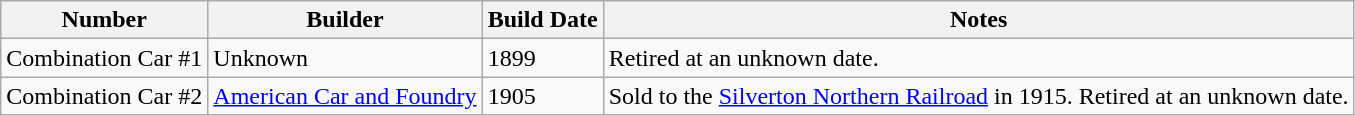<table class="wikitable">
<tr>
<th>Number</th>
<th>Builder</th>
<th>Build Date</th>
<th>Notes</th>
</tr>
<tr>
<td>Combination Car #1</td>
<td>Unknown</td>
<td>1899</td>
<td>Retired at an unknown date.</td>
</tr>
<tr>
<td>Combination Car #2</td>
<td><a href='#'>American Car and Foundry</a></td>
<td>1905</td>
<td>Sold to the <a href='#'>Silverton Northern Railroad</a> in 1915. Retired at an unknown date.</td>
</tr>
</table>
